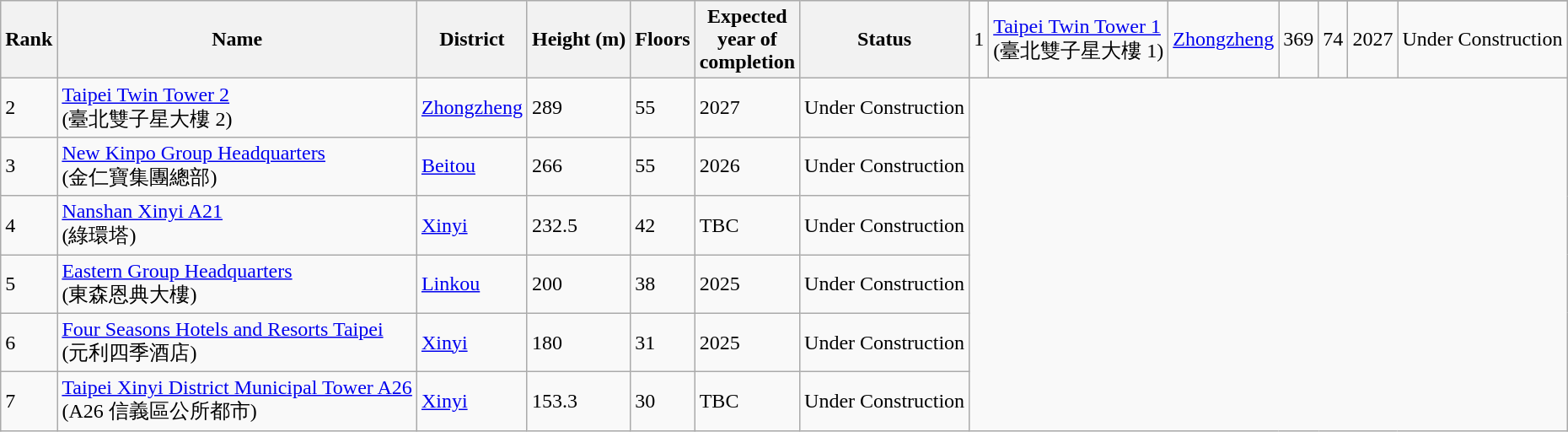<table class="wikitable sortable">
<tr>
<th Rowspan=2>Rank</th>
<th Rowspan=2>Name</th>
<th Rowspan=2>District</th>
<th Rowspan=2>Height (m)</th>
<th Rowspan=2>Floors</th>
<th Rowspan=2>Expected<br> year of<br> completion</th>
<th Rowspan=2>Status</th>
</tr>
<tr>
<td>1</td>
<td><a href='#'>Taipei Twin Tower 1</a> <br>(臺北雙子星大樓 1)</td>
<td><a href='#'>Zhongzheng</a></td>
<td>369</td>
<td>74</td>
<td>2027</td>
<td>Under Construction</td>
</tr>
<tr>
<td>2</td>
<td><a href='#'>Taipei Twin Tower 2</a> <br>(臺北雙子星大樓 2)</td>
<td><a href='#'>Zhongzheng</a></td>
<td>289</td>
<td>55</td>
<td>2027</td>
<td>Under Construction</td>
</tr>
<tr>
<td>3</td>
<td><a href='#'>New Kinpo Group Headquarters</a> <br>(金仁寶集團總部)</td>
<td><a href='#'>Beitou</a></td>
<td>266</td>
<td>55</td>
<td>2026</td>
<td>Under Construction </td>
</tr>
<tr>
<td>4</td>
<td><a href='#'>Nanshan Xinyi A21</a> <br>(綠環塔)</td>
<td><a href='#'>Xinyi</a></td>
<td>232.5</td>
<td>42</td>
<td>TBC</td>
<td>Under Construction</td>
</tr>
<tr>
<td>5</td>
<td><a href='#'>Eastern Group Headquarters</a> <br>(東森恩典大樓)</td>
<td><a href='#'>Linkou</a></td>
<td>200</td>
<td>38</td>
<td>2025</td>
<td>Under Construction </td>
</tr>
<tr>
<td>6</td>
<td><a href='#'>Four Seasons Hotels and Resorts Taipei</a> <br>(元利四季酒店)</td>
<td><a href='#'>Xinyi</a></td>
<td>180</td>
<td>31</td>
<td>2025</td>
<td>Under Construction</td>
</tr>
<tr>
<td>7</td>
<td><a href='#'>Taipei Xinyi District Municipal Tower A26</a> <br>(A26 信義區公所都市)</td>
<td><a href='#'>Xinyi</a></td>
<td>153.3</td>
<td>30</td>
<td>TBC</td>
<td>Under Construction</td>
</tr>
</table>
